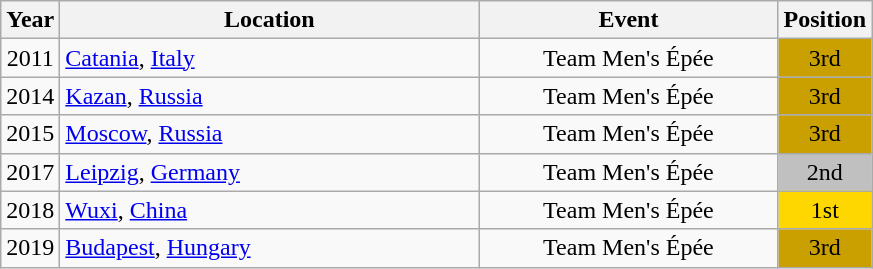<table class="wikitable" style="text-align:center;">
<tr>
<th>Year</th>
<th style="width:17em">Location</th>
<th style="width:12em">Event</th>
<th>Position</th>
</tr>
<tr>
<td>2011</td>
<td rowspan="1" align="left"> <a href='#'>Catania</a>, <a href='#'>Italy</a></td>
<td>Team Men's Épée</td>
<td bgcolor="caramel">3rd</td>
</tr>
<tr>
<td>2014</td>
<td rowspan="1" align="left"> <a href='#'>Kazan</a>, <a href='#'>Russia</a></td>
<td>Team Men's Épée</td>
<td bgcolor="caramel">3rd</td>
</tr>
<tr>
<td rowspan="1">2015</td>
<td rowspan="1" align="left"> <a href='#'>Moscow</a>, <a href='#'>Russia</a></td>
<td>Team Men's Épée</td>
<td bgcolor="caramel">3rd</td>
</tr>
<tr>
<td>2017</td>
<td rowspan="1" align="left"> <a href='#'>Leipzig</a>, <a href='#'>Germany</a></td>
<td>Team Men's Épée</td>
<td bgcolor="silver">2nd</td>
</tr>
<tr>
<td rowspan="1">2018</td>
<td rowspan="1" align="left"> <a href='#'>Wuxi</a>, <a href='#'>China</a></td>
<td>Team Men's Épée</td>
<td bgcolor="gold">1st</td>
</tr>
<tr>
<td>2019</td>
<td rowspan="1" align="left"> <a href='#'>Budapest</a>, <a href='#'>Hungary</a></td>
<td>Team Men's Épée</td>
<td bgcolor="caramel">3rd</td>
</tr>
</table>
